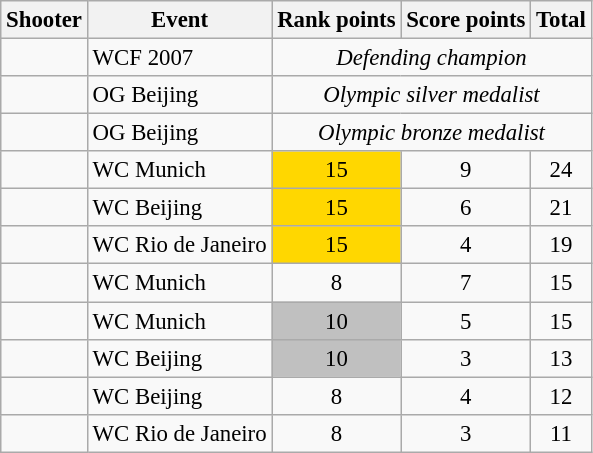<table class="wikitable" style="font-size: 95%">
<tr>
<th>Shooter</th>
<th>Event</th>
<th>Rank points</th>
<th>Score points</th>
<th>Total</th>
</tr>
<tr>
<td></td>
<td>WCF 2007</td>
<td colspan=3 style="text-align: center"><em>Defending champion</em></td>
</tr>
<tr>
<td></td>
<td>OG Beijing</td>
<td colspan=3 style="text-align: center"><em>Olympic silver medalist</em></td>
</tr>
<tr>
<td></td>
<td>OG Beijing</td>
<td colspan=3 style="text-align: center"><em>Olympic bronze medalist</em></td>
</tr>
<tr>
<td></td>
<td>WC Munich</td>
<td style="text-align: center; background: gold">15</td>
<td style="text-align: center">9</td>
<td style="text-align: center">24</td>
</tr>
<tr>
<td></td>
<td>WC Beijing</td>
<td style="text-align: center; background: gold">15</td>
<td style="text-align: center">6</td>
<td style="text-align: center">21</td>
</tr>
<tr>
<td></td>
<td>WC Rio de Janeiro</td>
<td style="text-align: center; background: gold">15</td>
<td style="text-align: center">4</td>
<td style="text-align: center">19</td>
</tr>
<tr>
<td></td>
<td>WC Munich</td>
<td style="text-align: center; background: bronze">8</td>
<td style="text-align: center">7</td>
<td style="text-align: center">15</td>
</tr>
<tr>
<td></td>
<td>WC Munich</td>
<td style="text-align: center; background: silver">10</td>
<td style="text-align: center">5</td>
<td style="text-align: center">15</td>
</tr>
<tr>
<td></td>
<td>WC Beijing</td>
<td style="text-align: center; background: silver">10</td>
<td style="text-align: center">3</td>
<td style="text-align: center">13</td>
</tr>
<tr>
<td></td>
<td>WC Beijing</td>
<td style="text-align: center; background: bronze">8</td>
<td style="text-align: center">4</td>
<td style="text-align: center">12</td>
</tr>
<tr>
<td></td>
<td>WC Rio de Janeiro</td>
<td style="text-align: center; background: bronze">8</td>
<td style="text-align: center">3</td>
<td style="text-align: center">11</td>
</tr>
</table>
